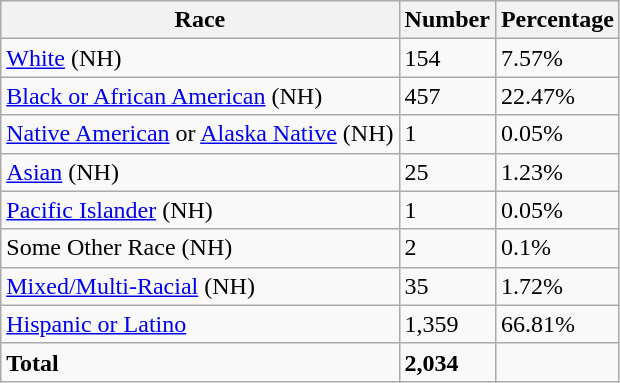<table class="wikitable">
<tr>
<th>Race</th>
<th>Number</th>
<th>Percentage</th>
</tr>
<tr>
<td><a href='#'>White</a> (NH)</td>
<td>154</td>
<td>7.57%</td>
</tr>
<tr>
<td><a href='#'>Black or African American</a> (NH)</td>
<td>457</td>
<td>22.47%</td>
</tr>
<tr>
<td><a href='#'>Native American</a> or <a href='#'>Alaska Native</a> (NH)</td>
<td>1</td>
<td>0.05%</td>
</tr>
<tr>
<td><a href='#'>Asian</a> (NH)</td>
<td>25</td>
<td>1.23%</td>
</tr>
<tr>
<td><a href='#'>Pacific Islander</a> (NH)</td>
<td>1</td>
<td>0.05%</td>
</tr>
<tr>
<td>Some Other Race (NH)</td>
<td>2</td>
<td>0.1%</td>
</tr>
<tr>
<td><a href='#'>Mixed/Multi-Racial</a> (NH)</td>
<td>35</td>
<td>1.72%</td>
</tr>
<tr>
<td><a href='#'>Hispanic or Latino</a></td>
<td>1,359</td>
<td>66.81%</td>
</tr>
<tr>
<td><strong>Total</strong></td>
<td><strong>2,034</strong></td>
<td></td>
</tr>
</table>
